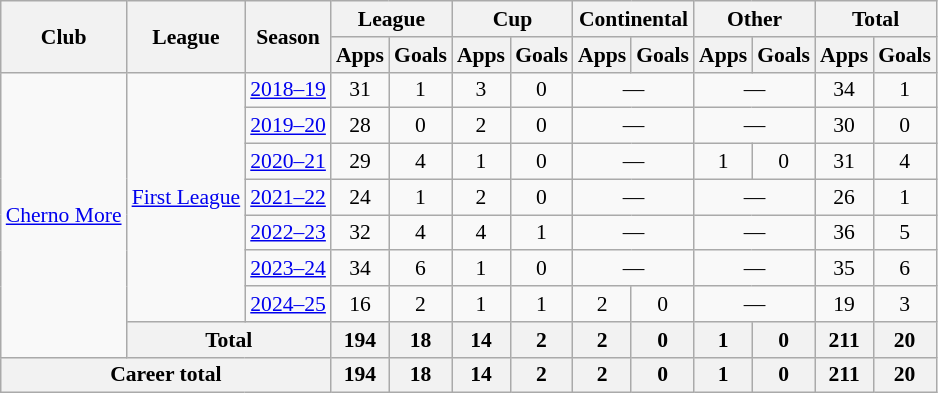<table class="wikitable" style="font-size:90%; text-align: center">
<tr>
<th rowspan=2>Club</th>
<th rowspan=2>League</th>
<th rowspan=2>Season</th>
<th colspan=2>League</th>
<th colspan=2>Cup</th>
<th colspan=2>Continental</th>
<th colspan=2>Other</th>
<th colspan=2>Total</th>
</tr>
<tr>
<th>Apps</th>
<th>Goals</th>
<th>Apps</th>
<th>Goals</th>
<th>Apps</th>
<th>Goals</th>
<th>Apps</th>
<th>Goals</th>
<th>Apps</th>
<th>Goals</th>
</tr>
<tr>
<td rowspan=8 valign="center"><a href='#'>Cherno More</a></td>
<td rowspan="7"><a href='#'>First League</a></td>
<td><a href='#'>2018–19</a></td>
<td>31</td>
<td>1</td>
<td>3</td>
<td>0</td>
<td colspan="2">—</td>
<td colspan="2">—</td>
<td>34</td>
<td>1</td>
</tr>
<tr>
<td><a href='#'>2019–20</a></td>
<td>28</td>
<td>0</td>
<td>2</td>
<td>0</td>
<td colspan="2">—</td>
<td colspan="2">—</td>
<td>30</td>
<td>0</td>
</tr>
<tr>
<td><a href='#'>2020–21</a></td>
<td>29</td>
<td>4</td>
<td>1</td>
<td>0</td>
<td colspan="2">—</td>
<td>1</td>
<td>0</td>
<td>31</td>
<td>4</td>
</tr>
<tr>
<td><a href='#'>2021–22</a></td>
<td>24</td>
<td>1</td>
<td>2</td>
<td>0</td>
<td colspan="2">—</td>
<td colspan="2">—</td>
<td>26</td>
<td>1</td>
</tr>
<tr>
<td><a href='#'>2022–23</a></td>
<td>32</td>
<td>4</td>
<td>4</td>
<td>1</td>
<td colspan="2">—</td>
<td colspan="2">—</td>
<td>36</td>
<td>5</td>
</tr>
<tr>
<td><a href='#'>2023–24</a></td>
<td>34</td>
<td>6</td>
<td>1</td>
<td>0</td>
<td colspan="2">—</td>
<td colspan="2">—</td>
<td>35</td>
<td>6</td>
</tr>
<tr>
<td><a href='#'>2024–25</a></td>
<td>16</td>
<td>2</td>
<td>1</td>
<td>1</td>
<td>2</td>
<td>0</td>
<td colspan="2">—</td>
<td>19</td>
<td>3</td>
</tr>
<tr>
<th colspan=2>Total</th>
<th>194</th>
<th>18</th>
<th>14</th>
<th>2</th>
<th>2</th>
<th>0</th>
<th>1</th>
<th>0</th>
<th>211</th>
<th>20</th>
</tr>
<tr>
<th colspan=3>Career total</th>
<th>194</th>
<th>18</th>
<th>14</th>
<th>2</th>
<th>2</th>
<th>0</th>
<th>1</th>
<th>0</th>
<th>211</th>
<th>20</th>
</tr>
</table>
